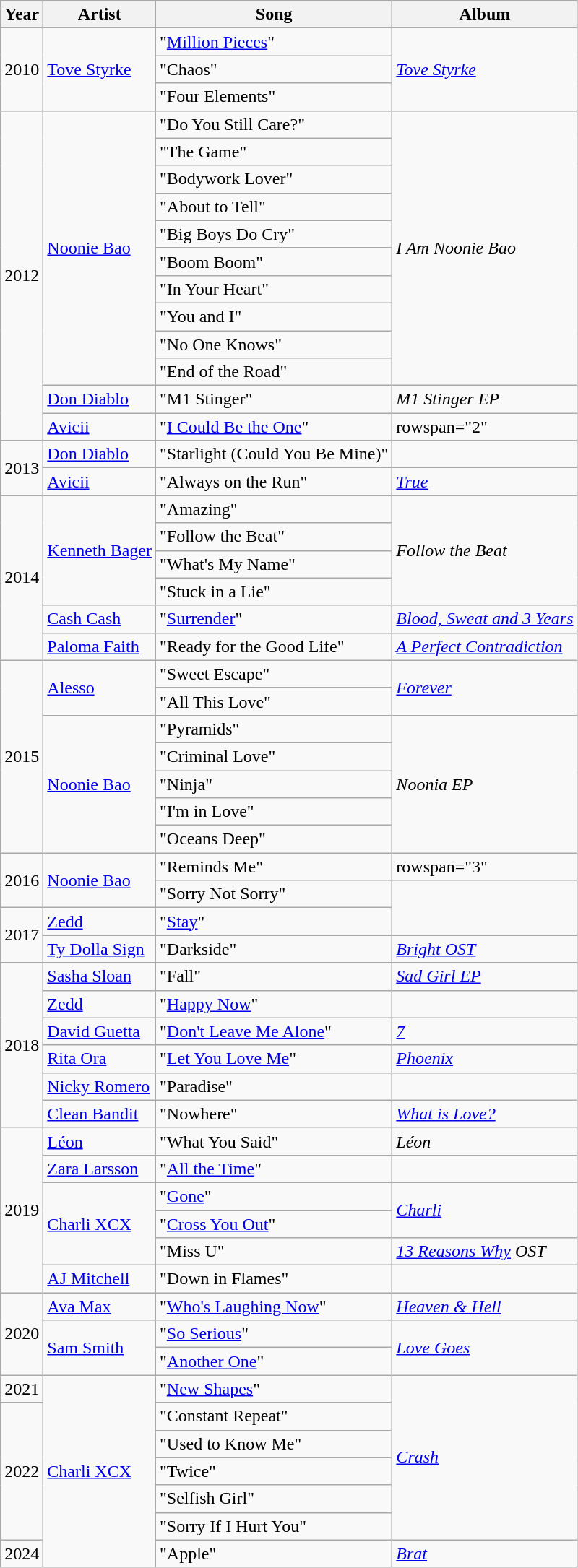<table class="wikitable">
<tr>
<th>Year</th>
<th>Artist</th>
<th>Song</th>
<th>Album</th>
</tr>
<tr>
<td rowspan="3">2010</td>
<td rowspan="3"><a href='#'>Tove Styrke</a></td>
<td>"<a href='#'>Million Pieces</a>"</td>
<td rowspan="3"><em><a href='#'>Tove Styrke</a></em></td>
</tr>
<tr>
<td>"Chaos"</td>
</tr>
<tr>
<td>"Four Elements"</td>
</tr>
<tr>
<td rowspan="12">2012</td>
<td rowspan="10"><a href='#'>Noonie Bao</a></td>
<td>"Do You Still Care?"</td>
<td rowspan="10"><em>I Am Noonie Bao</em></td>
</tr>
<tr>
<td>"The Game"</td>
</tr>
<tr>
<td>"Bodywork Lover"</td>
</tr>
<tr>
<td>"About to Tell"</td>
</tr>
<tr>
<td>"Big Boys Do Cry"</td>
</tr>
<tr>
<td>"Boom Boom"</td>
</tr>
<tr>
<td>"In Your Heart"</td>
</tr>
<tr>
<td>"You and I"</td>
</tr>
<tr>
<td>"No One Knows"</td>
</tr>
<tr>
<td>"End of the Road"</td>
</tr>
<tr>
<td><a href='#'>Don Diablo</a></td>
<td>"M1 Stinger" </td>
<td><em>M1 Stinger EP</em></td>
</tr>
<tr>
<td><a href='#'>Avicii</a></td>
<td>"<a href='#'>I Could Be the One</a>" </td>
<td>rowspan="2" </td>
</tr>
<tr>
<td rowspan="2">2013</td>
<td><a href='#'>Don Diablo</a></td>
<td>"Starlight (Could You Be Mine)" </td>
</tr>
<tr>
<td><a href='#'>Avicii</a></td>
<td>"Always on the Run"</td>
<td><em><a href='#'>True</a></em></td>
</tr>
<tr>
<td rowspan="6">2014</td>
<td rowspan="4"><a href='#'>Kenneth Bager</a></td>
<td>"Amazing" </td>
<td rowspan="4"><em>Follow the Beat</em></td>
</tr>
<tr>
<td>"Follow the Beat" </td>
</tr>
<tr>
<td>"What's My Name" </td>
</tr>
<tr>
<td>"Stuck in a Lie" </td>
</tr>
<tr>
<td><a href='#'>Cash Cash</a></td>
<td>"<a href='#'>Surrender</a>"</td>
<td><em><a href='#'>Blood, Sweat and 3 Years</a></em></td>
</tr>
<tr>
<td><a href='#'>Paloma Faith</a></td>
<td>"Ready for the Good Life"</td>
<td><em><a href='#'>A Perfect Contradiction</a></em></td>
</tr>
<tr>
<td rowspan="7">2015</td>
<td rowspan="2"><a href='#'>Alesso</a></td>
<td>"Sweet Escape" </td>
<td rowspan="2"><em><a href='#'>Forever</a></em></td>
</tr>
<tr>
<td>"All This Love" </td>
</tr>
<tr>
<td rowspan="5"><a href='#'>Noonie Bao</a></td>
<td>"Pyramids"</td>
<td rowspan="5"><em>Noonia EP</em></td>
</tr>
<tr>
<td>"Criminal Love"</td>
</tr>
<tr>
<td>"Ninja"</td>
</tr>
<tr>
<td>"I'm in Love"</td>
</tr>
<tr>
<td>"Oceans Deep"</td>
</tr>
<tr>
<td rowspan="2">2016</td>
<td rowspan="2"><a href='#'>Noonie Bao</a></td>
<td>"Reminds Me"</td>
<td>rowspan="3" </td>
</tr>
<tr>
<td>"Sorry Not Sorry"</td>
</tr>
<tr>
<td rowspan="2">2017</td>
<td><a href='#'>Zedd</a></td>
<td>"<a href='#'>Stay</a>" </td>
</tr>
<tr>
<td><a href='#'>Ty Dolla Sign</a></td>
<td>"Darkside" </td>
<td><em><a href='#'>Bright OST</a></em></td>
</tr>
<tr>
<td rowspan="6">2018</td>
<td><a href='#'>Sasha Sloan</a></td>
<td>"Fall"</td>
<td><em><a href='#'>Sad Girl EP</a></em></td>
</tr>
<tr>
<td><a href='#'>Zedd</a></td>
<td>"<a href='#'>Happy Now</a>" </td>
<td></td>
</tr>
<tr>
<td><a href='#'>David Guetta</a></td>
<td>"<a href='#'>Don't Leave Me Alone</a>" </td>
<td><em><a href='#'>7</a></em></td>
</tr>
<tr>
<td><a href='#'>Rita Ora</a></td>
<td>"<a href='#'>Let You Love Me</a>"</td>
<td><em><a href='#'>Phoenix</a></em></td>
</tr>
<tr>
<td><a href='#'>Nicky Romero</a></td>
<td>"Paradise" </td>
<td></td>
</tr>
<tr>
<td><a href='#'>Clean Bandit</a></td>
<td>"Nowhere" </td>
<td><em><a href='#'>What is Love?</a></em></td>
</tr>
<tr>
<td rowspan="6">2019</td>
<td><a href='#'>Léon</a></td>
<td>"What You Said"</td>
<td><em>Léon</em></td>
</tr>
<tr>
<td><a href='#'>Zara Larsson</a></td>
<td>"<a href='#'>All the Time</a>"</td>
<td></td>
</tr>
<tr>
<td rowspan="3"><a href='#'>Charli XCX</a></td>
<td>"<a href='#'>Gone</a>" </td>
<td rowspan="2"><em><a href='#'>Charli</a></em></td>
</tr>
<tr>
<td>"<a href='#'>Cross You Out</a>" </td>
</tr>
<tr>
<td>"Miss U"</td>
<td><em><a href='#'>13 Reasons Why</a> OST</em></td>
</tr>
<tr>
<td><a href='#'>AJ Mitchell</a></td>
<td>"Down in Flames"</td>
<td></td>
</tr>
<tr>
<td rowspan="3">2020</td>
<td><a href='#'>Ava Max</a></td>
<td>"<a href='#'>Who's Laughing Now</a>"</td>
<td><em><a href='#'>Heaven & Hell</a></em></td>
</tr>
<tr>
<td rowspan="2"><a href='#'>Sam Smith</a></td>
<td>"<a href='#'>So Serious</a>"</td>
<td rowspan="2"><em><a href='#'>Love Goes</a></em></td>
</tr>
<tr>
<td>"<a href='#'>Another One</a>"</td>
</tr>
<tr>
<td>2021</td>
<td rowspan="7"><a href='#'>Charli XCX</a></td>
<td>"<a href='#'>New Shapes</a>" </td>
<td rowspan="6"><a href='#'><em>Crash</em></a></td>
</tr>
<tr>
<td rowspan="5">2022</td>
<td>"Constant Repeat"</td>
</tr>
<tr>
<td>"Used to Know Me"</td>
</tr>
<tr>
<td>"Twice"</td>
</tr>
<tr>
<td>"Selfish Girl"</td>
</tr>
<tr>
<td>"Sorry If I Hurt You"</td>
</tr>
<tr>
<td>2024</td>
<td>"Apple"</td>
<td><em><a href='#'>Brat</a></em></td>
</tr>
</table>
